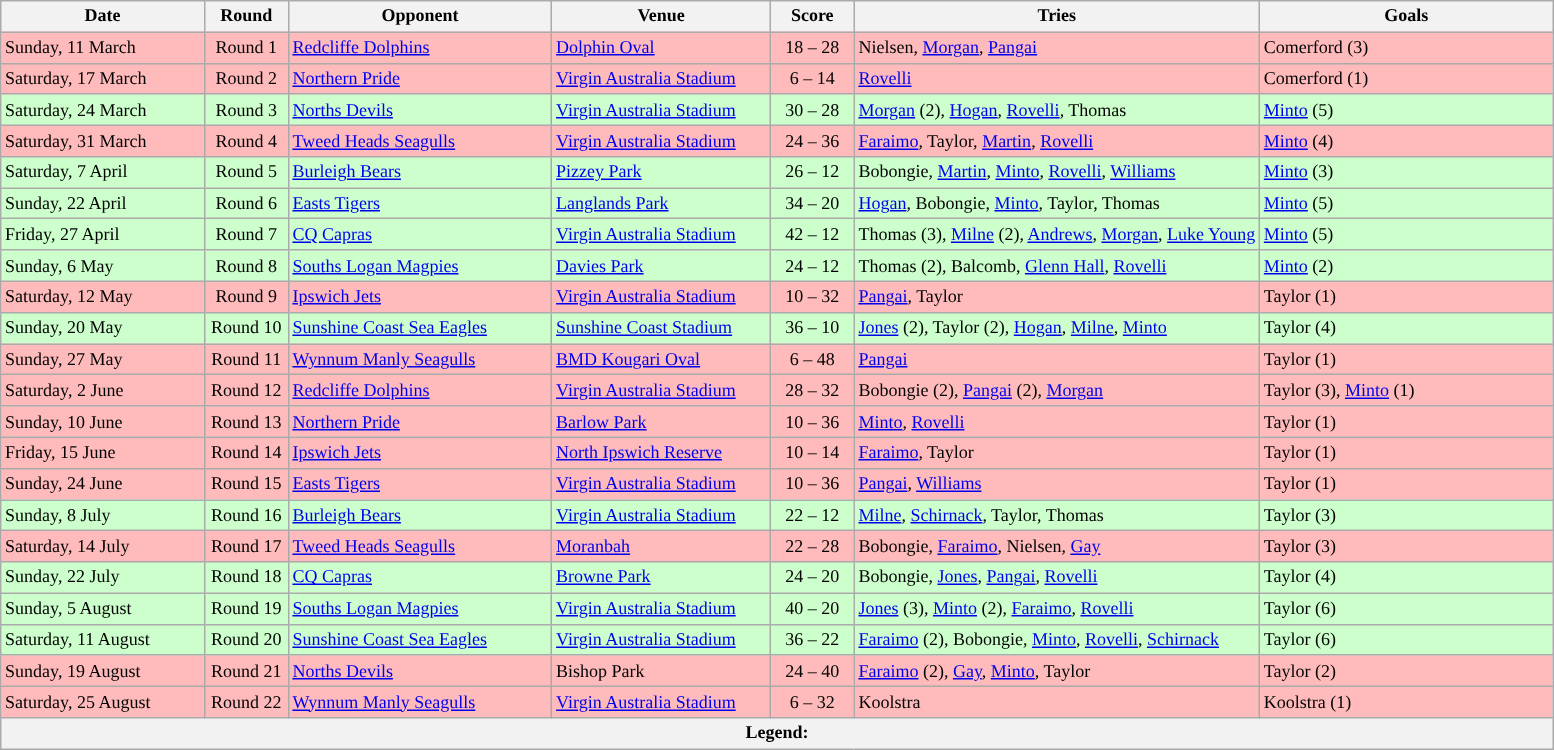<table class="wikitable" style="font-size:75%;">
<tr>
<th style="width:130px;">Date</th>
<th style="width:50px;">Round</th>
<th style="width:170px;">Opponent</th>
<th style="width:140px;">Venue</th>
<th style="width:50px;">Score</th>
<th style="width:300x;">Tries</th>
<th style="width:190px;">Goals</th>
</tr>
<tr style="background:#FFBBBB">
<td>Sunday, 11 March</td>
<td style="text-align:center;">Round 1</td>
<td> <a href='#'>Redcliffe Dolphins</a></td>
<td><a href='#'>Dolphin Oval</a></td>
<td style="text-align:center;">18 – 28</td>
<td>Nielsen, <a href='#'>Morgan</a>, <a href='#'>Pangai</a></td>
<td>Comerford (3)</td>
</tr>
<tr style="background:#FFBBBB">
<td>Saturday, 17 March</td>
<td style="text-align:center;">Round 2</td>
<td> <a href='#'>Northern Pride</a></td>
<td><a href='#'>Virgin Australia Stadium</a></td>
<td style="text-align:center;">6 – 14</td>
<td><a href='#'>Rovelli</a></td>
<td>Comerford (1)</td>
</tr>
<tr style="background:#CCFFCC">
<td>Saturday, 24 March</td>
<td style="text-align:center;">Round 3</td>
<td> <a href='#'>Norths Devils</a></td>
<td><a href='#'>Virgin Australia Stadium</a></td>
<td style="text-align:center;">30 – 28</td>
<td><a href='#'>Morgan</a> (2), <a href='#'>Hogan</a>, <a href='#'>Rovelli</a>, Thomas</td>
<td><a href='#'>Minto</a> (5)</td>
</tr>
<tr style="background:#FFBBBB">
<td>Saturday, 31 March</td>
<td style="text-align:center;">Round 4</td>
<td> <a href='#'>Tweed Heads Seagulls</a></td>
<td><a href='#'>Virgin Australia Stadium</a></td>
<td style="text-align:center;">24 – 36</td>
<td><a href='#'>Faraimo</a>, Taylor, <a href='#'>Martin</a>, <a href='#'>Rovelli</a></td>
<td><a href='#'>Minto</a> (4)</td>
</tr>
<tr style="background:#CCFFCC">
<td>Saturday, 7 April</td>
<td style="text-align:center;">Round 5</td>
<td> <a href='#'>Burleigh Bears</a></td>
<td><a href='#'>Pizzey Park</a></td>
<td style="text-align:center;">26 – 12</td>
<td>Bobongie, <a href='#'>Martin</a>, <a href='#'>Minto</a>, <a href='#'>Rovelli</a>, <a href='#'>Williams</a></td>
<td><a href='#'>Minto</a> (3)</td>
</tr>
<tr style="background:#CCFFCC">
<td>Sunday, 22 April</td>
<td style="text-align:center;">Round 6</td>
<td> <a href='#'>Easts Tigers</a></td>
<td><a href='#'>Langlands Park</a></td>
<td style="text-align:center;">34 – 20</td>
<td><a href='#'>Hogan</a>, Bobongie, <a href='#'>Minto</a>, Taylor, Thomas</td>
<td><a href='#'>Minto</a> (5)</td>
</tr>
<tr style="background:#CCFFCC">
<td>Friday, 27 April</td>
<td style="text-align:center;">Round 7</td>
<td> <a href='#'>CQ Capras</a></td>
<td><a href='#'>Virgin Australia Stadium</a></td>
<td style="text-align:center;">42 – 12</td>
<td>Thomas (3), <a href='#'>Milne</a> (2), <a href='#'>Andrews</a>, <a href='#'>Morgan</a>, <a href='#'>Luke Young</a></td>
<td><a href='#'>Minto</a> (5)</td>
</tr>
<tr style="background:#CCFFCC">
<td>Sunday, 6 May</td>
<td style="text-align:center;">Round 8</td>
<td> <a href='#'>Souths Logan Magpies</a></td>
<td><a href='#'>Davies Park</a></td>
<td style="text-align:center;">24 – 12</td>
<td>Thomas (2), Balcomb, <a href='#'>Glenn Hall</a>, <a href='#'>Rovelli</a></td>
<td><a href='#'>Minto</a> (2)</td>
</tr>
<tr style="background:#FFBBBB">
<td>Saturday, 12 May</td>
<td style="text-align:center;">Round 9</td>
<td> <a href='#'>Ipswich Jets</a></td>
<td><a href='#'>Virgin Australia Stadium</a></td>
<td style="text-align:center;">10 – 32</td>
<td><a href='#'>Pangai</a>, Taylor</td>
<td>Taylor (1)</td>
</tr>
<tr style="background:#CCFFCC">
<td>Sunday, 20 May</td>
<td style="text-align:center;">Round 10</td>
<td> <a href='#'>Sunshine Coast Sea Eagles</a></td>
<td><a href='#'>Sunshine Coast Stadium</a></td>
<td style="text-align:center;">36 – 10</td>
<td><a href='#'>Jones</a> (2), Taylor (2), <a href='#'>Hogan</a>, <a href='#'>Milne</a>, <a href='#'>Minto</a></td>
<td>Taylor (4)</td>
</tr>
<tr style="background:#FFBBBB">
<td>Sunday, 27 May</td>
<td style="text-align:center;">Round 11</td>
<td> <a href='#'>Wynnum Manly Seagulls</a></td>
<td><a href='#'>BMD Kougari Oval</a></td>
<td style="text-align:center;">6 – 48</td>
<td><a href='#'>Pangai</a></td>
<td>Taylor (1)</td>
</tr>
<tr style="background:#FFBBBB">
<td>Saturday, 2 June</td>
<td style="text-align:center;">Round 12</td>
<td> <a href='#'>Redcliffe Dolphins</a></td>
<td><a href='#'>Virgin Australia Stadium</a></td>
<td style="text-align:center;">28 – 32</td>
<td>Bobongie (2), <a href='#'>Pangai</a> (2), <a href='#'>Morgan</a></td>
<td>Taylor (3), <a href='#'>Minto</a> (1)</td>
</tr>
<tr style="background:#FFBBBB">
<td>Sunday, 10 June</td>
<td style="text-align:center;">Round 13</td>
<td> <a href='#'>Northern Pride</a></td>
<td><a href='#'>Barlow Park</a></td>
<td style="text-align:center;">10 – 36</td>
<td><a href='#'>Minto</a>, <a href='#'>Rovelli</a></td>
<td>Taylor (1)</td>
</tr>
<tr style="background:#FFBBBB">
<td>Friday, 15 June</td>
<td style="text-align:center;">Round 14</td>
<td> <a href='#'>Ipswich Jets</a></td>
<td><a href='#'>North Ipswich Reserve</a></td>
<td style="text-align:center;">10 – 14</td>
<td><a href='#'>Faraimo</a>, Taylor</td>
<td>Taylor (1)</td>
</tr>
<tr style="background:#FFBBBB">
<td>Sunday, 24 June</td>
<td style="text-align:center;">Round 15</td>
<td> <a href='#'>Easts Tigers</a></td>
<td><a href='#'>Virgin Australia Stadium</a></td>
<td style="text-align:center;">10 – 36</td>
<td><a href='#'>Pangai</a>, <a href='#'>Williams</a></td>
<td>Taylor (1)</td>
</tr>
<tr style="background:#CCFFCC">
<td>Sunday, 8 July</td>
<td style="text-align:center;">Round 16</td>
<td> <a href='#'>Burleigh Bears</a></td>
<td><a href='#'>Virgin Australia Stadium</a></td>
<td style="text-align:center;">22 – 12</td>
<td><a href='#'>Milne</a>, <a href='#'>Schirnack</a>, Taylor, Thomas</td>
<td>Taylor (3)</td>
</tr>
<tr style="background:#FFBBBB">
<td>Saturday, 14 July</td>
<td style="text-align:center;">Round 17</td>
<td> <a href='#'>Tweed Heads Seagulls</a></td>
<td><a href='#'>Moranbah</a></td>
<td style="text-align:center;">22 – 28</td>
<td>Bobongie, <a href='#'>Faraimo</a>, Nielsen, <a href='#'>Gay</a></td>
<td>Taylor (3)</td>
</tr>
<tr style="background:#CCFFCC">
<td>Sunday, 22 July</td>
<td style="text-align:center;">Round 18</td>
<td> <a href='#'>CQ Capras</a></td>
<td><a href='#'>Browne Park</a></td>
<td style="text-align:center;">24 – 20</td>
<td>Bobongie, <a href='#'>Jones</a>, <a href='#'>Pangai</a>, <a href='#'>Rovelli</a></td>
<td>Taylor (4)</td>
</tr>
<tr style="background:#CCFFCC">
<td>Sunday, 5 August</td>
<td style="text-align:center;">Round 19</td>
<td> <a href='#'>Souths Logan Magpies</a></td>
<td><a href='#'>Virgin Australia Stadium</a></td>
<td style="text-align:center;">40 – 20</td>
<td><a href='#'>Jones</a> (3), <a href='#'>Minto</a> (2), <a href='#'>Faraimo</a>, <a href='#'>Rovelli</a></td>
<td>Taylor (6)</td>
</tr>
<tr style="background:#CCFFCC">
<td>Saturday, 11 August</td>
<td style="text-align:center;">Round 20</td>
<td> <a href='#'>Sunshine Coast Sea Eagles</a></td>
<td><a href='#'>Virgin Australia Stadium</a></td>
<td style="text-align:center;">36 – 22</td>
<td><a href='#'>Faraimo</a> (2), Bobongie, <a href='#'>Minto</a>, <a href='#'>Rovelli</a>, <a href='#'>Schirnack</a></td>
<td>Taylor (6)</td>
</tr>
<tr style="background:#FFBBBB">
<td>Sunday, 19 August</td>
<td style="text-align:center;">Round 21</td>
<td> <a href='#'>Norths Devils</a></td>
<td>Bishop Park</td>
<td style="text-align:center;">24 – 40</td>
<td><a href='#'>Faraimo</a> (2), <a href='#'>Gay</a>, <a href='#'>Minto</a>, Taylor</td>
<td>Taylor (2)</td>
</tr>
<tr style="background:#FFBBBB">
<td>Saturday, 25 August</td>
<td style="text-align:center;">Round 22</td>
<td> <a href='#'>Wynnum Manly Seagulls</a></td>
<td><a href='#'>Virgin Australia Stadium</a></td>
<td style="text-align:center;">6 – 32</td>
<td>Koolstra</td>
<td>Koolstra (1)</td>
</tr>
<tr>
<th colspan="11"><strong>Legend</strong>:    </th>
</tr>
</table>
